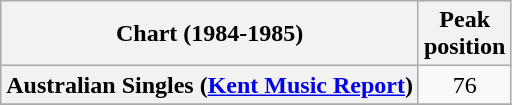<table class="wikitable plainrowheaders sortable" style="text-align:center;">
<tr>
<th>Chart (1984-1985)</th>
<th>Peak<br>position</th>
</tr>
<tr>
<th scope="row">Australian Singles (<a href='#'>Kent Music Report</a>)</th>
<td>76</td>
</tr>
<tr>
</tr>
<tr>
</tr>
<tr>
</tr>
<tr>
</tr>
<tr>
</tr>
</table>
